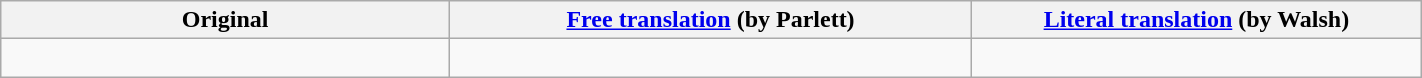<table class="wikitable" style="width: 75%; border=1";>
<tr>
<th width="300pt">Original</th>
<th width="350pt"><a href='#'>Free translation</a> (by Parlett)</th>
<th width="300pt"><a href='#'>Literal translation</a> (by Walsh)</th>
</tr>
<tr>
<td><br></td>
<td><br></td>
<td><br></td>
</tr>
</table>
